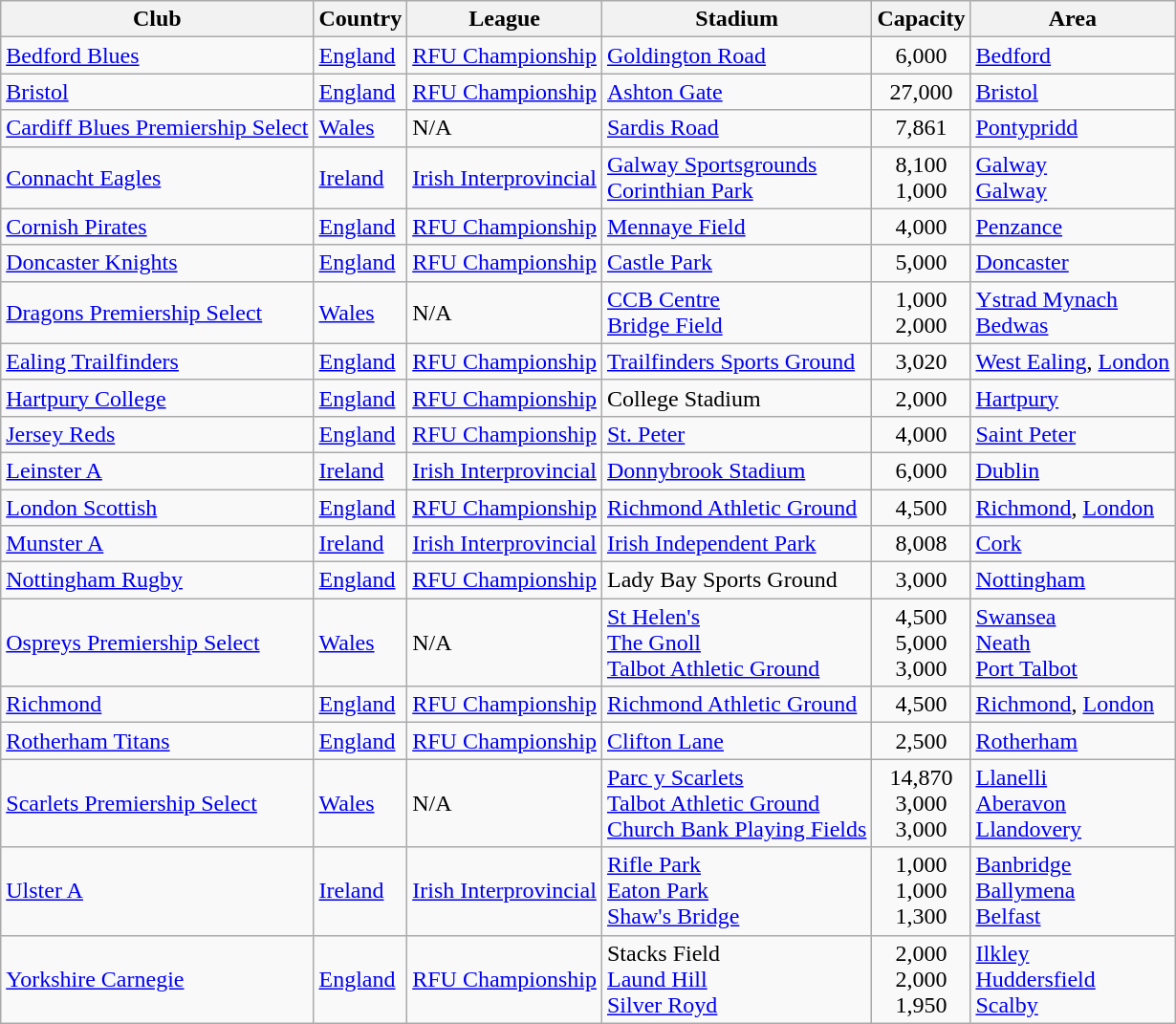<table class="wikitable sortable">
<tr>
<th>Club</th>
<th>Country</th>
<th>League</th>
<th>Stadium</th>
<th>Capacity</th>
<th>Area</th>
</tr>
<tr>
<td><a href='#'>Bedford Blues</a></td>
<td> <a href='#'>England</a></td>
<td><a href='#'>RFU Championship</a></td>
<td><a href='#'>Goldington Road</a></td>
<td align=center>6,000</td>
<td><a href='#'>Bedford</a></td>
</tr>
<tr>
<td><a href='#'>Bristol</a></td>
<td> <a href='#'>England</a></td>
<td><a href='#'>RFU Championship</a></td>
<td><a href='#'>Ashton Gate</a></td>
<td align=center>27,000</td>
<td><a href='#'>Bristol</a></td>
</tr>
<tr>
<td><a href='#'>Cardiff Blues Premiership Select</a></td>
<td> <a href='#'>Wales</a></td>
<td>N/A</td>
<td><a href='#'>Sardis Road</a></td>
<td align=center>7,861</td>
<td><a href='#'>Pontypridd</a></td>
</tr>
<tr>
<td><a href='#'>Connacht Eagles</a></td>
<td> <a href='#'>Ireland</a></td>
<td><a href='#'>Irish Interprovincial</a></td>
<td><a href='#'>Galway Sportsgrounds</a><br><a href='#'>Corinthian Park</a></td>
<td align=center>8,100<br>1,000</td>
<td><a href='#'>Galway</a><br><a href='#'>Galway</a></td>
</tr>
<tr>
<td><a href='#'>Cornish Pirates</a></td>
<td> <a href='#'>England</a></td>
<td><a href='#'>RFU Championship</a></td>
<td><a href='#'>Mennaye Field</a></td>
<td align=center>4,000</td>
<td><a href='#'>Penzance</a></td>
</tr>
<tr>
<td><a href='#'>Doncaster Knights</a></td>
<td> <a href='#'>England</a></td>
<td><a href='#'>RFU Championship</a></td>
<td><a href='#'>Castle Park</a></td>
<td align=center>5,000</td>
<td><a href='#'>Doncaster</a></td>
</tr>
<tr>
<td><a href='#'>Dragons Premiership Select</a></td>
<td> <a href='#'>Wales</a></td>
<td>N/A</td>
<td><a href='#'>CCB Centre</a><br><a href='#'>Bridge Field</a></td>
<td align=center>1,000<br>2,000</td>
<td><a href='#'>Ystrad Mynach</a><br><a href='#'>Bedwas</a></td>
</tr>
<tr>
<td><a href='#'>Ealing Trailfinders</a></td>
<td> <a href='#'>England</a></td>
<td><a href='#'>RFU Championship</a></td>
<td><a href='#'>Trailfinders Sports Ground</a></td>
<td align=center>3,020</td>
<td><a href='#'>West Ealing</a>, <a href='#'>London</a></td>
</tr>
<tr>
<td><a href='#'>Hartpury College</a></td>
<td> <a href='#'>England</a></td>
<td><a href='#'>RFU Championship</a></td>
<td>College Stadium</td>
<td align=center>2,000</td>
<td><a href='#'>Hartpury</a></td>
</tr>
<tr>
<td><a href='#'>Jersey Reds</a></td>
<td> <a href='#'>England</a> </td>
<td><a href='#'>RFU Championship</a></td>
<td><a href='#'>St. Peter</a></td>
<td align=center>4,000</td>
<td><a href='#'>Saint Peter</a></td>
</tr>
<tr>
<td><a href='#'>Leinster A</a></td>
<td> <a href='#'>Ireland</a></td>
<td><a href='#'>Irish Interprovincial</a></td>
<td><a href='#'>Donnybrook Stadium</a></td>
<td align=center>6,000</td>
<td><a href='#'>Dublin</a></td>
</tr>
<tr>
<td><a href='#'>London Scottish</a></td>
<td> <a href='#'>England</a></td>
<td><a href='#'>RFU Championship</a></td>
<td><a href='#'>Richmond Athletic Ground</a></td>
<td align=center>4,500</td>
<td><a href='#'>Richmond</a>, <a href='#'>London</a></td>
</tr>
<tr>
<td><a href='#'>Munster A</a></td>
<td> <a href='#'>Ireland</a></td>
<td><a href='#'>Irish Interprovincial</a></td>
<td><a href='#'>Irish Independent Park</a></td>
<td align=center>8,008</td>
<td><a href='#'>Cork</a></td>
</tr>
<tr>
<td><a href='#'>Nottingham Rugby</a></td>
<td> <a href='#'>England</a></td>
<td><a href='#'>RFU Championship</a></td>
<td>Lady Bay Sports Ground</td>
<td align=center>3,000</td>
<td><a href='#'>Nottingham</a></td>
</tr>
<tr>
<td><a href='#'>Ospreys Premiership Select</a></td>
<td> <a href='#'>Wales</a></td>
<td>N/A</td>
<td><a href='#'>St Helen's</a><br><a href='#'>The Gnoll</a><br><a href='#'>Talbot Athletic Ground</a></td>
<td align=center>4,500<br>5,000<br>3,000</td>
<td><a href='#'>Swansea</a><br><a href='#'>Neath</a><br><a href='#'>Port Talbot</a></td>
</tr>
<tr>
<td><a href='#'>Richmond</a></td>
<td> <a href='#'>England</a></td>
<td><a href='#'>RFU Championship</a></td>
<td><a href='#'>Richmond Athletic Ground</a></td>
<td align=center>4,500</td>
<td><a href='#'>Richmond</a>, <a href='#'>London</a></td>
</tr>
<tr>
<td><a href='#'>Rotherham Titans</a></td>
<td> <a href='#'>England</a></td>
<td><a href='#'>RFU Championship</a></td>
<td><a href='#'>Clifton Lane</a></td>
<td align=center>2,500</td>
<td><a href='#'>Rotherham</a></td>
</tr>
<tr>
<td><a href='#'>Scarlets Premiership Select</a></td>
<td> <a href='#'>Wales</a></td>
<td>N/A</td>
<td><a href='#'>Parc y Scarlets</a><br><a href='#'>Talbot Athletic Ground</a><br><a href='#'>Church Bank Playing Fields</a></td>
<td align=center>14,870<br>3,000<br>3,000</td>
<td><a href='#'>Llanelli</a><br><a href='#'>Aberavon</a><br><a href='#'>Llandovery</a></td>
</tr>
<tr>
<td><a href='#'>Ulster A</a></td>
<td> <a href='#'>Ireland</a></td>
<td><a href='#'>Irish Interprovincial</a></td>
<td><a href='#'>Rifle Park</a><br><a href='#'>Eaton Park</a><br><a href='#'>Shaw's Bridge</a></td>
<td align=center>1,000<br>1,000<br>1,300</td>
<td><a href='#'>Banbridge</a><br><a href='#'>Ballymena</a><br><a href='#'>Belfast</a></td>
</tr>
<tr>
<td><a href='#'>Yorkshire Carnegie</a></td>
<td> <a href='#'>England</a></td>
<td><a href='#'>RFU Championship</a></td>
<td>Stacks Field<br><a href='#'>Laund Hill</a><br><a href='#'>Silver Royd</a></td>
<td align=center>2,000<br>2,000<br>1,950</td>
<td><a href='#'>Ilkley</a><br><a href='#'>Huddersfield</a><br><a href='#'>Scalby</a></td>
</tr>
</table>
